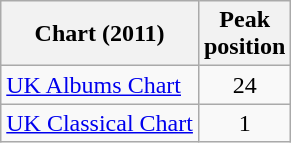<table class="wikitable sortable">
<tr>
<th>Chart (2011)</th>
<th>Peak<br>position</th>
</tr>
<tr>
<td><a href='#'>UK Albums Chart</a></td>
<td style="text-align:center;">24</td>
</tr>
<tr>
<td><a href='#'>UK Classical Chart</a></td>
<td style="text-align:center;">1</td>
</tr>
</table>
